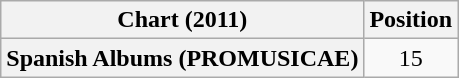<table class="wikitable plainrowheaders" style="text-align:center">
<tr>
<th scope="col">Chart (2011)</th>
<th scope="col">Position</th>
</tr>
<tr>
<th scope="row">Spanish Albums (PROMUSICAE)</th>
<td>15</td>
</tr>
</table>
